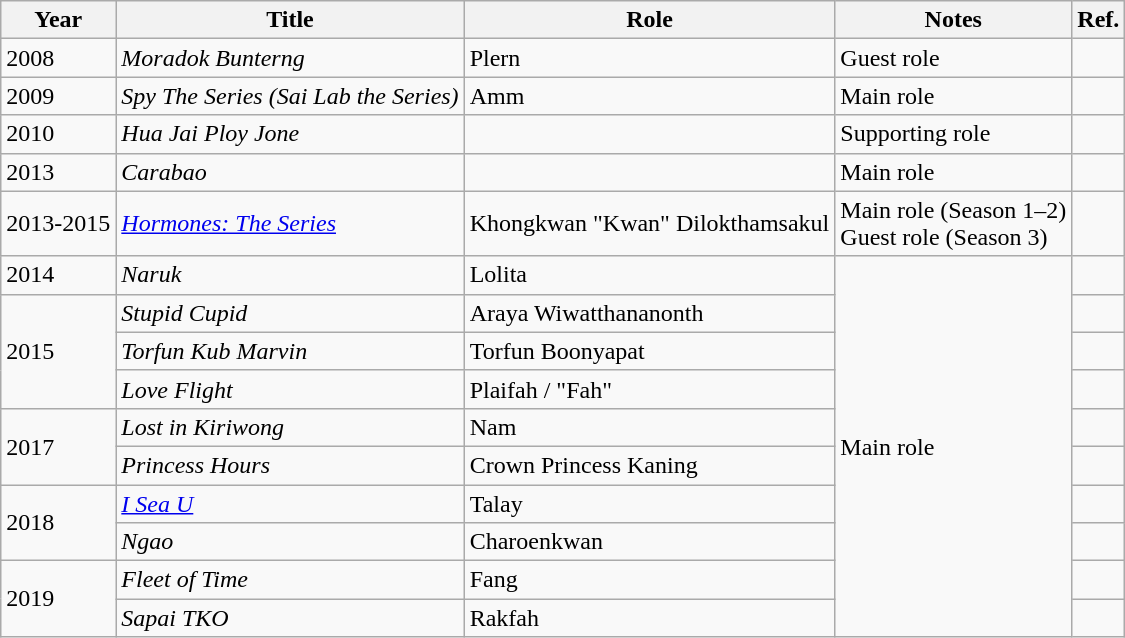<table class="wikitable">
<tr>
<th>Year</th>
<th>Title</th>
<th>Role</th>
<th>Notes</th>
<th>Ref.</th>
</tr>
<tr>
<td>2008</td>
<td><em>Moradok Bunterng</em></td>
<td>Plern</td>
<td>Guest role</td>
<td></td>
</tr>
<tr>
<td>2009</td>
<td><em>Spy The Series (Sai Lab the Series)</em></td>
<td>Amm</td>
<td>Main role</td>
<td></td>
</tr>
<tr>
<td>2010</td>
<td><em>Hua Jai Ploy Jone</em></td>
<td></td>
<td>Supporting role</td>
<td></td>
</tr>
<tr>
<td>2013</td>
<td><em>Carabao</em></td>
<td></td>
<td>Main role</td>
<td></td>
</tr>
<tr>
<td>2013-2015</td>
<td><em><a href='#'>Hormones: The Series</a></em></td>
<td>Khongkwan "Kwan" Dilokthamsakul</td>
<td>Main role (Season 1–2)<br>Guest role (Season 3)</td>
<td></td>
</tr>
<tr>
<td>2014</td>
<td><em>Naruk</em></td>
<td>Lolita</td>
<td rowspan="10">Main role</td>
<td></td>
</tr>
<tr>
<td rowspan="3">2015</td>
<td><em>Stupid Cupid</em></td>
<td>Araya Wiwatthananonth</td>
<td></td>
</tr>
<tr>
<td><em>Torfun Kub Marvin</em></td>
<td>Torfun Boonyapat</td>
<td></td>
</tr>
<tr>
<td><em>Love Flight</em></td>
<td>Plaifah / "Fah"</td>
<td></td>
</tr>
<tr>
<td rowspan="2">2017</td>
<td><em>Lost in Kiriwong</em></td>
<td>Nam</td>
<td></td>
</tr>
<tr>
<td><em>Princess Hours</em></td>
<td>Crown Princess Kaning</td>
<td></td>
</tr>
<tr>
<td rowspan="2">2018</td>
<td><em><a href='#'>I Sea U</a></em></td>
<td>Talay</td>
<td></td>
</tr>
<tr>
<td><em>Ngao</em></td>
<td>Charoenkwan</td>
<td></td>
</tr>
<tr>
<td rowspan="2">2019</td>
<td><em>Fleet of Time</em></td>
<td>Fang</td>
<td></td>
</tr>
<tr>
<td><em>Sapai TKO</em></td>
<td>Rakfah</td>
<td></td>
</tr>
</table>
